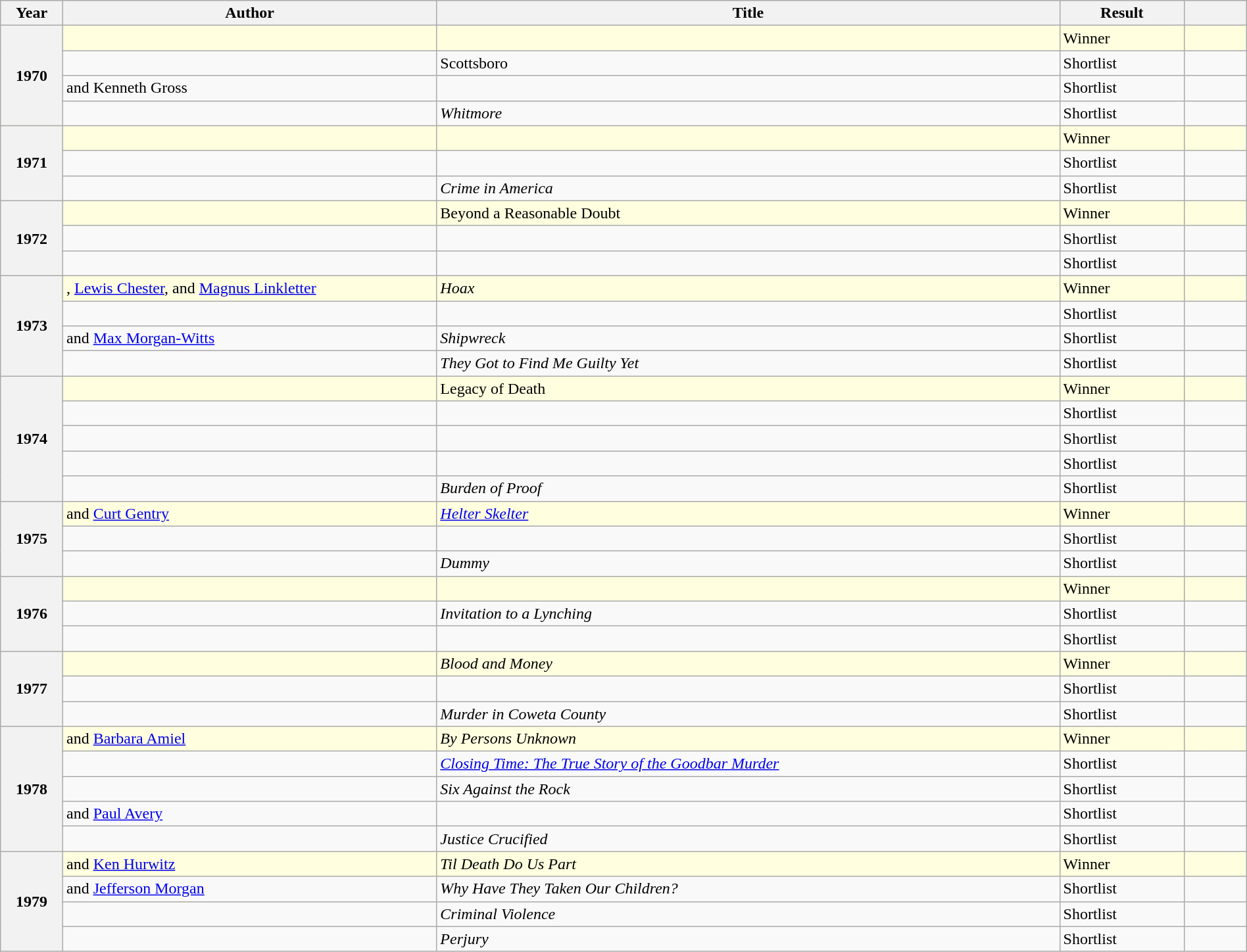<table class="wikitable sortable mw-collapsible" style="width:100%">
<tr>
<th width="5%" scope="col">Year</th>
<th width="30%" scope="col">Author</th>
<th width="50%" scope="col">Title</th>
<th width="10%" scope="col">Result</th>
<th width="50%" scope="col"></th>
</tr>
<tr style="background:lightyellow;">
<th rowspan="4">1970</th>
<td></td>
<td></td>
<td>Winner</td>
<td></td>
</tr>
<tr>
<td></td>
<td>Scottsboro</td>
<td>Shortlist</td>
<td></td>
</tr>
<tr>
<td> and Kenneth Gross</td>
<td></td>
<td>Shortlist</td>
<td></td>
</tr>
<tr>
<td></td>
<td><em>Whitmore</em></td>
<td>Shortlist</td>
<td></td>
</tr>
<tr style="background:lightyellow;">
<th rowspan="3">1971</th>
<td></td>
<td></td>
<td>Winner</td>
<td></td>
</tr>
<tr>
<td></td>
<td></td>
<td>Shortlist</td>
<td></td>
</tr>
<tr>
<td></td>
<td><em>Crime in America</em></td>
<td>Shortlist</td>
<td></td>
</tr>
<tr style="background:lightyellow;">
<th rowspan="3">1972</th>
<td></td>
<td>Beyond a Reasonable Doubt</td>
<td>Winner</td>
<td></td>
</tr>
<tr>
<td></td>
<td></td>
<td>Shortlist</td>
<td></td>
</tr>
<tr>
<td></td>
<td></td>
<td>Shortlist</td>
<td></td>
</tr>
<tr style="background:lightyellow;">
<th rowspan="4">1973</th>
<td>, <a href='#'>Lewis Chester</a>, and <a href='#'>Magnus Linkletter</a></td>
<td><em>Hoax</em></td>
<td>Winner</td>
<td></td>
</tr>
<tr>
<td></td>
<td></td>
<td>Shortlist</td>
<td></td>
</tr>
<tr>
<td> and <a href='#'>Max Morgan-Witts</a></td>
<td><em>Shipwreck</em></td>
<td>Shortlist</td>
<td></td>
</tr>
<tr>
<td></td>
<td><em>They Got to Find Me Guilty Yet</em></td>
<td>Shortlist</td>
<td></td>
</tr>
<tr style="background:lightyellow;">
<th rowspan="5">1974</th>
<td></td>
<td>Legacy of Death</td>
<td>Winner</td>
<td></td>
</tr>
<tr>
<td></td>
<td></td>
<td>Shortlist</td>
<td></td>
</tr>
<tr>
<td></td>
<td></td>
<td>Shortlist</td>
<td></td>
</tr>
<tr>
<td></td>
<td></td>
<td>Shortlist</td>
<td></td>
</tr>
<tr>
<td></td>
<td><em>Burden of Proof</em></td>
<td>Shortlist</td>
<td></td>
</tr>
<tr style="background:lightyellow;">
<th rowspan="3">1975</th>
<td> and <a href='#'>Curt Gentry</a></td>
<td><a href='#'><em>Helter Skelter</em></a></td>
<td>Winner</td>
<td></td>
</tr>
<tr>
<td></td>
<td></td>
<td>Shortlist</td>
<td></td>
</tr>
<tr>
<td></td>
<td><em>Dummy</em></td>
<td>Shortlist</td>
<td></td>
</tr>
<tr style="background:lightyellow;">
<th rowspan="3">1976</th>
<td></td>
<td></td>
<td>Winner</td>
<td></td>
</tr>
<tr>
<td></td>
<td><em>Invitation to a Lynching</em></td>
<td>Shortlist</td>
<td></td>
</tr>
<tr>
<td></td>
<td></td>
<td>Shortlist</td>
<td></td>
</tr>
<tr style="background:lightyellow;">
<th rowspan="3">1977</th>
<td></td>
<td><em>Blood and Money</em></td>
<td>Winner</td>
<td></td>
</tr>
<tr>
<td></td>
<td></td>
<td>Shortlist</td>
<td></td>
</tr>
<tr>
<td></td>
<td><em>Murder in Coweta County</em></td>
<td>Shortlist</td>
<td></td>
</tr>
<tr style="background:lightyellow;">
<th rowspan="5">1978</th>
<td> and <a href='#'>Barbara Amiel</a></td>
<td><em>By Persons Unknown</em></td>
<td>Winner</td>
<td></td>
</tr>
<tr>
<td></td>
<td><em><a href='#'>Closing Time: The True Story of the Goodbar Murder</a></em></td>
<td>Shortlist</td>
<td></td>
</tr>
<tr>
<td></td>
<td><em>Six Against the Rock</em></td>
<td>Shortlist</td>
<td></td>
</tr>
<tr>
<td>  and <a href='#'>Paul Avery</a></td>
<td></td>
<td>Shortlist</td>
<td></td>
</tr>
<tr>
<td></td>
<td><em>Justice Crucified</em></td>
<td>Shortlist</td>
<td></td>
</tr>
<tr style="background:lightyellow;">
<th rowspan="4">1979</th>
<td> and <a href='#'>Ken Hurwitz</a></td>
<td><em>Til Death Do Us Part</em></td>
<td>Winner</td>
<td></td>
</tr>
<tr>
<td> and <a href='#'>Jefferson Morgan</a></td>
<td><em>Why Have They Taken Our Children?</em></td>
<td>Shortlist</td>
<td></td>
</tr>
<tr>
<td></td>
<td><em>Criminal Violence</em></td>
<td>Shortlist</td>
<td></td>
</tr>
<tr>
<td></td>
<td><em>Perjury</em></td>
<td>Shortlist</td>
<td></td>
</tr>
</table>
